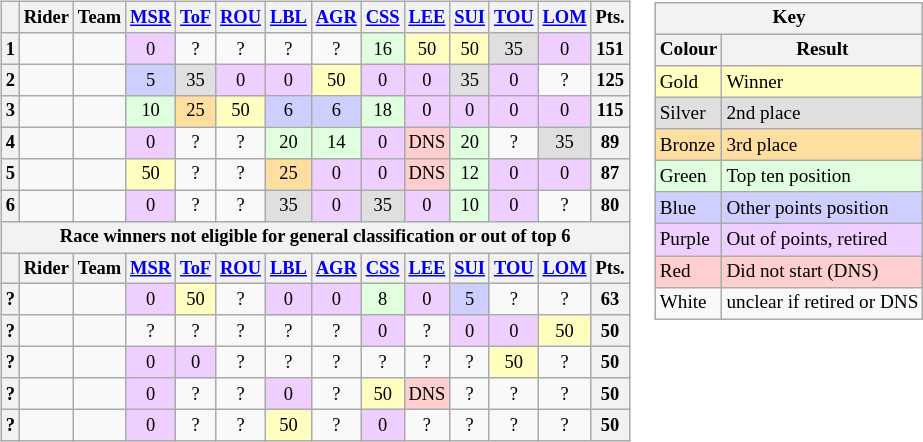<table>
<tr>
<td style="vertical-align:top; text-align:center"><br><table class="wikitable" style="font-size:77%; text-align:center">
<tr>
<th></th>
<th>Rider</th>
<th>Team</th>
<th><a href='#'>MSR</a></th>
<th><a href='#'>ToF</a></th>
<th><a href='#'>ROU</a></th>
<th><a href='#'>LBL</a></th>
<th><a href='#'>AGR</a></th>
<th><a href='#'>CSS</a></th>
<th><a href='#'>LEE</a></th>
<th><a href='#'>SUI</a></th>
<th><a href='#'>TOU</a></th>
<th><a href='#'>LOM</a></th>
<th>Pts.</th>
</tr>
<tr>
<th>1</th>
<td style="text-align:left;">  </td>
<td style="text-align:left;"></td>
<td style="background:#EFCFFF;">0</td>
<td>?</td>
<td>?</td>
<td>?</td>
<td>?</td>
<td style="background:#dfffdf;">16</td>
<td style="background:#FFFFBF;">50</td>
<td style="background:#FFFFBF;">50</td>
<td style="background:#dfdfdf;">35</td>
<td style="background:#EFCFFF;">0</td>
<th>151</th>
</tr>
<tr>
<th>2</th>
<td style="text-align:left;"></td>
<td style="text-align:left;"></td>
<td style="background:#CFCFFF;">5</td>
<td style="background:#dfdfdf;">35</td>
<td style="background:#EFCFFF;">0</td>
<td style="background:#EFCFFF;">0</td>
<td style="background:#FFFFBF;">50</td>
<td style="background:#EFCFFF;">0</td>
<td style="background:#EFCFFF;">0</td>
<td style="background:#dfdfdf;">35</td>
<td style="background:#EFCFFF;">0</td>
<td>?</td>
<th>125</th>
</tr>
<tr>
<th>3</th>
<td style="text-align:left;"></td>
<td style="text-align:left;"></td>
<td style="background:#dfffdf;">10</td>
<td style="background:#ffdf9f;">25</td>
<td style="background:#FFFFBF;">50</td>
<td style="background:#CFCFFF;">6</td>
<td style="background:#CFCFFF;">6</td>
<td style="background:#dfffdf;">18</td>
<td style="background:#EFCFFF;">0</td>
<td style="background:#EFCFFF;">0</td>
<td style="background:#EFCFFF;">0</td>
<td style="background:#EFCFFF;">0</td>
<th>115</th>
</tr>
<tr>
<th>4</th>
<td style="text-align:left;"></td>
<td style="text-align:left;"></td>
<td style="background:#EFCFFF;">0</td>
<td>?</td>
<td>?</td>
<td style="background:#dfffdf;">20</td>
<td style="background:#dfffdf;">14</td>
<td style="background:#EFCFFF;">0</td>
<td style="background:#FFCFCF;">DNS</td>
<td style="background:#dfffdf;">20</td>
<td>?</td>
<td style="background:#dfdfdf;">35</td>
<th>89</th>
</tr>
<tr>
<th>5</th>
<td style="text-align:left;"></td>
<td style="text-align:left;"></td>
<td style="background:#FFFFBF;">50</td>
<td>?</td>
<td>?</td>
<td style="background:#ffdf9f;">25</td>
<td style="background:#EFCFFF;">0</td>
<td style="background:#EFCFFF;">0</td>
<td style="background:#FFCFCF;">DNS</td>
<td style="background:#dfffdf;">12</td>
<td style="background:#EFCFFF;">0</td>
<td style="background:#EFCFFF;">0</td>
<th>87</th>
</tr>
<tr>
<th>6</th>
<td style="text-align:left;"></td>
<td style="text-align:left;"></td>
<td style="background:#EFCFFF;">0</td>
<td>?</td>
<td>?</td>
<td style="background:#dfdfdf;">35</td>
<td style="background:#EFCFFF;">0</td>
<td style="background:#dfdfdf;">35</td>
<td style="background:#EFCFFF;">0</td>
<td style="background:#dfffdf;">10</td>
<td style="background:#EFCFFF;">0</td>
<td>?</td>
<th>80</th>
</tr>
<tr>
<th colspan="14">Race winners not eligible for general classification or out of top 6</th>
</tr>
<tr>
<th></th>
<th>Rider</th>
<th>Team</th>
<th><a href='#'>MSR</a></th>
<th><a href='#'>ToF</a></th>
<th><a href='#'>ROU</a></th>
<th><a href='#'>LBL</a></th>
<th><a href='#'>AGR</a></th>
<th><a href='#'>CSS</a></th>
<th><a href='#'>LEE</a></th>
<th><a href='#'>SUI</a></th>
<th><a href='#'>TOU</a></th>
<th><a href='#'>LOM</a></th>
<th>Pts.</th>
</tr>
<tr>
<th>?</th>
<td style="text-align:left;"></td>
<td style="text-align:left;"></td>
<td style="background:#EFCFFF;">0</td>
<td style="background:#FFFFBF;">50</td>
<td>?</td>
<td style="background:#EFCFFF;">0</td>
<td style="background:#EFCFFF;">0</td>
<td style="background:#dfffdf;">8</td>
<td style="background:#EFCFFF;">0</td>
<td style="background:#CFCFFF;">5</td>
<td>?</td>
<td>?</td>
<th>63</th>
</tr>
<tr>
<th>?</th>
<td style="text-align:left;"></td>
<td style="text-align:left;"></td>
<td>?</td>
<td>?</td>
<td>?</td>
<td>?</td>
<td>?</td>
<td style="background:#EFCFFF;">0</td>
<td>?</td>
<td style="background:#EFCFFF;">0</td>
<td style="background:#EFCFFF;">0</td>
<td style="background:#FFFFBF;">50</td>
<th>50</th>
</tr>
<tr>
<th>?</th>
<td style="text-align:left;"></td>
<td style="text-align:left;"></td>
<td style="background:#EFCFFF;">0</td>
<td style="background:#EFCFFF;">0</td>
<td>?</td>
<td>?</td>
<td>?</td>
<td>?</td>
<td>?</td>
<td>?</td>
<td style="background:#FFFFBF;">50</td>
<td>?</td>
<th>50</th>
</tr>
<tr>
<th>?</th>
<td style="text-align:left;"></td>
<td style="text-align:left;"></td>
<td style="background:#EFCFFF;">0</td>
<td>?</td>
<td>?</td>
<td style="background:#EFCFFF;">0</td>
<td>?</td>
<td style="background:#FFFFBF;">50</td>
<td style="background:#FFCFCF;">DNS</td>
<td>?</td>
<td>?</td>
<td>?</td>
<th>50</th>
</tr>
<tr>
<th>?</th>
<td style="text-align:left;"></td>
<td style="text-align:left;"></td>
<td style="background:#EFCFFF;">0</td>
<td>?</td>
<td>?</td>
<td style="background:#FFFFBF;">50</td>
<td>?</td>
<td style="background:#EFCFFF;">0</td>
<td>?</td>
<td>?</td>
<td>?</td>
<td>?</td>
<th>50</th>
</tr>
</table>
</td>
<td style="vertical-align:top"><br><table class="wikitable" style="margin-right:0; font-size:80%">
<tr>
<th colspan="2">Key</th>
</tr>
<tr>
<th>Colour</th>
<th>Result</th>
</tr>
<tr style="background-color:#FFFFBF">
<td>Gold</td>
<td>Winner</td>
</tr>
<tr style="background-color:#DFDFDF">
<td>Silver</td>
<td>2nd place</td>
</tr>
<tr style="background-color:#FFDF9F">
<td>Bronze</td>
<td>3rd place</td>
</tr>
<tr style="background-color:#DFFFDF">
<td>Green</td>
<td>Top ten position</td>
</tr>
<tr style="background-color:#CFCFFF">
<td>Blue</td>
<td>Other points position</td>
</tr>
<tr style="background-color:#EFCFFF">
<td>Purple</td>
<td>Out of points, retired</td>
</tr>
<tr style="background-color:#FFCFCF">
<td>Red</td>
<td>Did not start (DNS)</td>
</tr>
<tr>
<td>White</td>
<td>unclear if retired or DNS</td>
</tr>
</table>
</td>
</tr>
</table>
